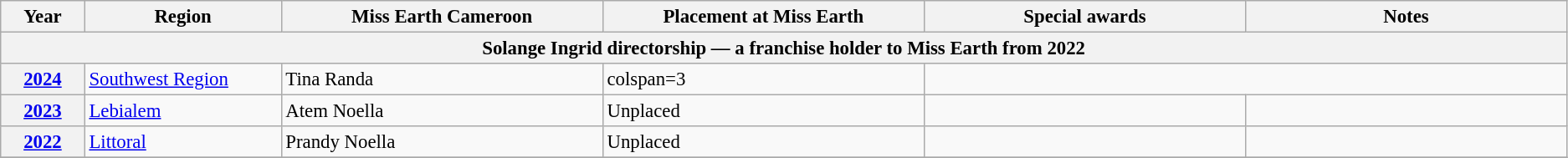<table class="wikitable " style="font-size: 95%;">
<tr>
<th width="60">Year</th>
<th width="150">Region</th>
<th width="250">Miss Earth Cameroon</th>
<th width="250">Placement at Miss Earth</th>
<th width="250">Special awards</th>
<th width="250">Notes</th>
</tr>
<tr>
<th colspan="6">Solange Ingrid directorship — a franchise holder to Miss Earth from 2022</th>
</tr>
<tr>
<th><a href='#'>2024</a></th>
<td><a href='#'>Southwest Region</a></td>
<td>Tina Randa</td>
<td>colspan=3 </td>
</tr>
<tr>
<th><a href='#'>2023</a></th>
<td><a href='#'>Lebialem</a></td>
<td>Atem Noella</td>
<td>Unplaced</td>
<td></td>
<td></td>
</tr>
<tr>
<th><a href='#'>2022</a></th>
<td><a href='#'>Littoral</a></td>
<td>Prandy Noella</td>
<td>Unplaced</td>
<td></td>
<td></td>
</tr>
<tr>
</tr>
</table>
